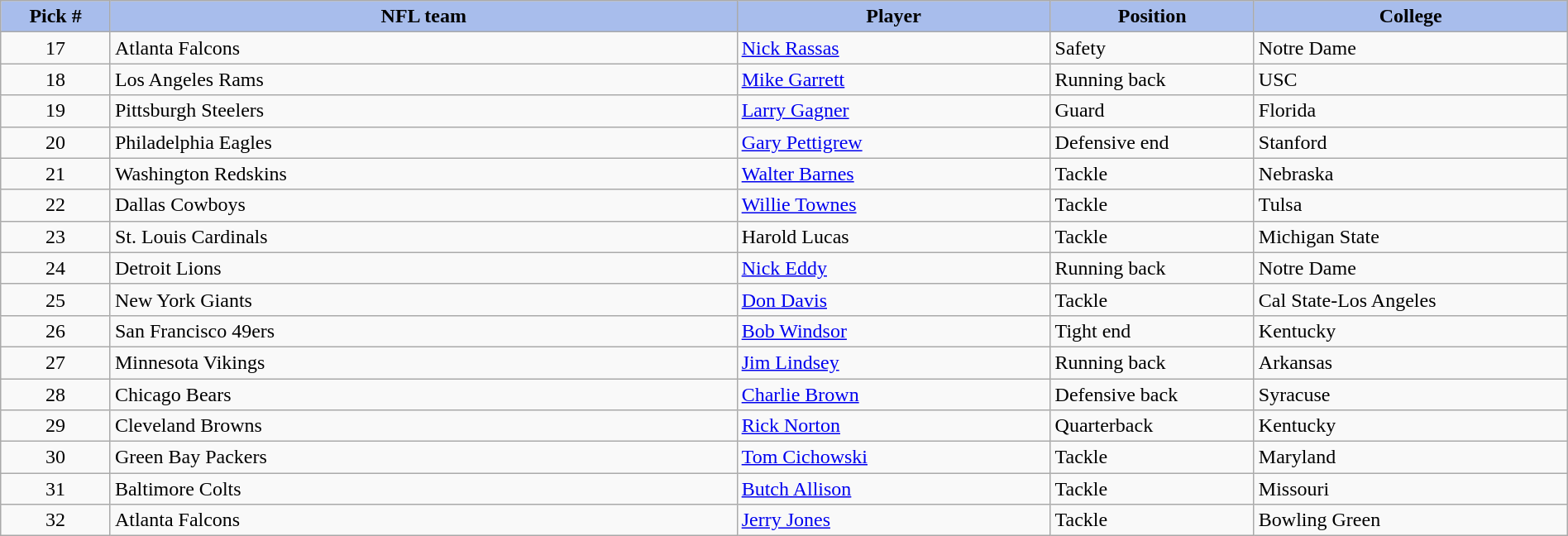<table class="wikitable sortable sortable" style="width: 100%">
<tr>
<th style="background:#A8BDEC;" width=7%>Pick #</th>
<th width=40% style="background:#A8BDEC;">NFL team</th>
<th width=20% style="background:#A8BDEC;">Player</th>
<th width=13% style="background:#A8BDEC;">Position</th>
<th style="background:#A8BDEC;">College</th>
</tr>
<tr>
<td align=center>17</td>
<td>Atlanta Falcons</td>
<td><a href='#'>Nick Rassas</a></td>
<td>Safety</td>
<td>Notre Dame</td>
</tr>
<tr>
<td align=center>18</td>
<td>Los Angeles Rams</td>
<td><a href='#'>Mike Garrett</a></td>
<td>Running back</td>
<td>USC</td>
</tr>
<tr>
<td align=center>19</td>
<td>Pittsburgh Steelers</td>
<td><a href='#'>Larry Gagner</a></td>
<td>Guard</td>
<td>Florida</td>
</tr>
<tr>
<td align=center>20</td>
<td>Philadelphia Eagles</td>
<td><a href='#'>Gary Pettigrew</a></td>
<td>Defensive end</td>
<td>Stanford</td>
</tr>
<tr>
<td align=center>21</td>
<td>Washington Redskins</td>
<td><a href='#'>Walter Barnes</a></td>
<td>Tackle</td>
<td>Nebraska</td>
</tr>
<tr>
<td align=center>22</td>
<td>Dallas Cowboys</td>
<td><a href='#'>Willie Townes</a></td>
<td>Tackle</td>
<td>Tulsa</td>
</tr>
<tr>
<td align=center>23</td>
<td>St. Louis Cardinals</td>
<td>Harold Lucas</td>
<td>Tackle</td>
<td>Michigan State</td>
</tr>
<tr>
<td align=center>24</td>
<td>Detroit Lions</td>
<td><a href='#'>Nick Eddy</a></td>
<td>Running back</td>
<td>Notre Dame</td>
</tr>
<tr>
<td align=center>25</td>
<td>New York Giants</td>
<td><a href='#'>Don Davis</a></td>
<td>Tackle</td>
<td>Cal State-Los Angeles</td>
</tr>
<tr>
<td align=center>26</td>
<td>San Francisco 49ers</td>
<td><a href='#'>Bob Windsor</a></td>
<td>Tight end</td>
<td>Kentucky</td>
</tr>
<tr>
<td align=center>27</td>
<td>Minnesota Vikings</td>
<td><a href='#'>Jim Lindsey</a></td>
<td>Running back</td>
<td>Arkansas</td>
</tr>
<tr>
<td align=center>28</td>
<td>Chicago Bears</td>
<td><a href='#'>Charlie Brown</a></td>
<td>Defensive back</td>
<td>Syracuse</td>
</tr>
<tr>
<td align=center>29</td>
<td>Cleveland Browns</td>
<td><a href='#'>Rick Norton</a></td>
<td>Quarterback</td>
<td>Kentucky</td>
</tr>
<tr>
<td align=center>30</td>
<td>Green Bay Packers</td>
<td><a href='#'>Tom Cichowski</a></td>
<td>Tackle</td>
<td>Maryland</td>
</tr>
<tr>
<td align=center>31</td>
<td>Baltimore Colts</td>
<td><a href='#'>Butch Allison</a></td>
<td>Tackle</td>
<td>Missouri</td>
</tr>
<tr>
<td align=center>32</td>
<td>Atlanta Falcons</td>
<td><a href='#'>Jerry Jones</a></td>
<td>Tackle</td>
<td>Bowling Green</td>
</tr>
</table>
